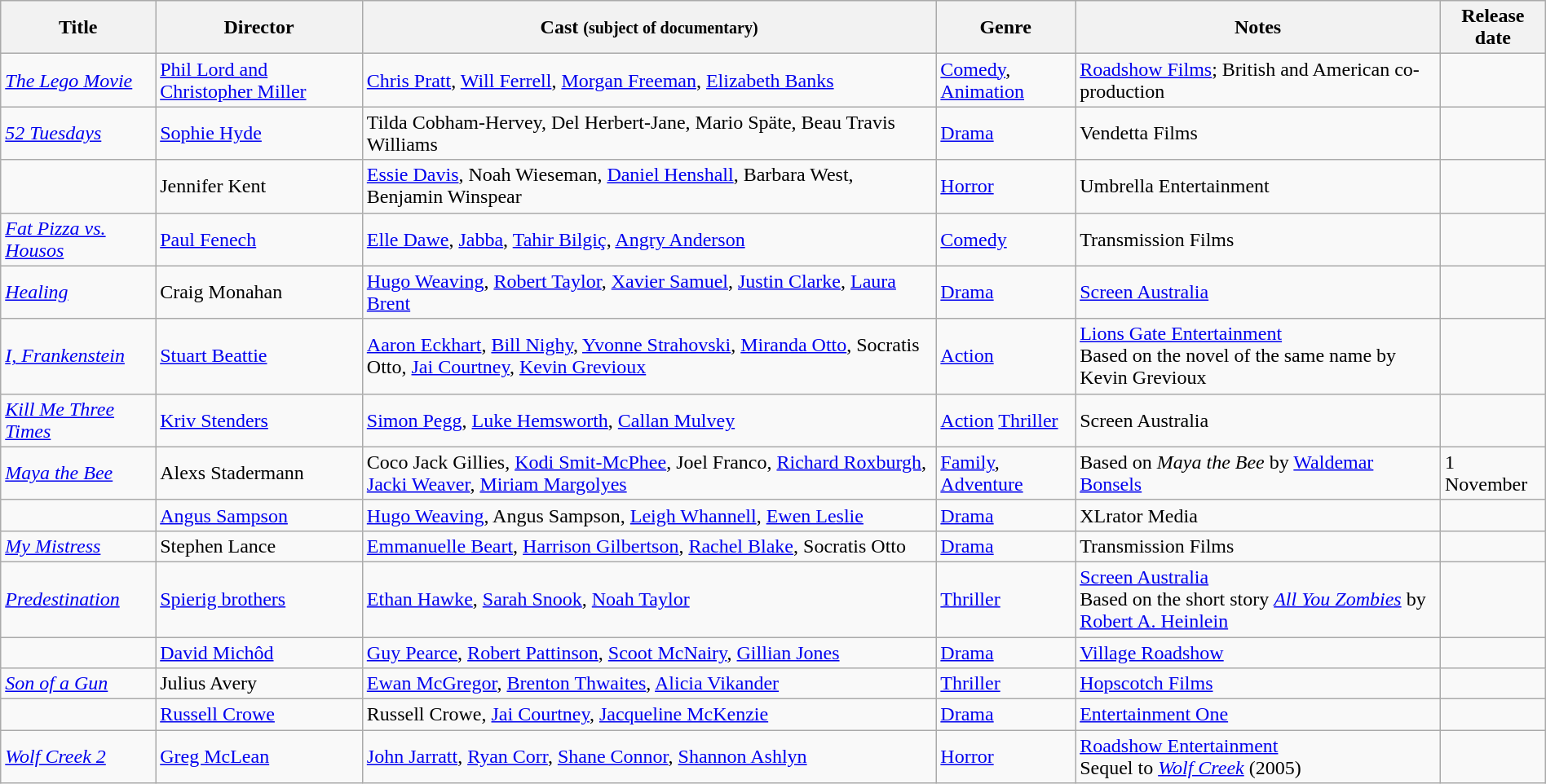<table class="wikitable sortable" style="width:100%;">
<tr>
<th>Title</th>
<th>Director</th>
<th>Cast <small>(subject of documentary)</small></th>
<th>Genre</th>
<th>Notes</th>
<th>Release date</th>
</tr>
<tr>
<td><span></span><em><a href='#'>The Lego Movie</a></em></td>
<td><a href='#'>Phil Lord and Christopher Miller</a></td>
<td><a href='#'>Chris Pratt</a>, <a href='#'>Will Ferrell</a>, <a href='#'>Morgan Freeman</a>, <a href='#'>Elizabeth Banks</a></td>
<td><a href='#'>Comedy</a>, <a href='#'>Animation</a></td>
<td><a href='#'>Roadshow Films</a>; British and American co-production</td>
<td></td>
</tr>
<tr>
<td><span></span><em><a href='#'>52 Tuesdays</a></em></td>
<td><a href='#'>Sophie Hyde</a></td>
<td>Tilda Cobham-Hervey, Del Herbert-Jane, Mario Späte, Beau Travis Williams</td>
<td><a href='#'>Drama</a></td>
<td>Vendetta Films</td>
<td></td>
</tr>
<tr>
<td><span></span><em></em></td>
<td>Jennifer Kent</td>
<td><a href='#'>Essie Davis</a>, Noah Wieseman, <a href='#'>Daniel Henshall</a>, Barbara West, Benjamin Winspear</td>
<td><a href='#'>Horror</a></td>
<td>Umbrella Entertainment</td>
<td></td>
</tr>
<tr>
<td><span></span><em><a href='#'>Fat Pizza vs. Housos</a></em></td>
<td><a href='#'>Paul Fenech</a></td>
<td><a href='#'>Elle Dawe</a>, <a href='#'>Jabba</a>, <a href='#'>Tahir Bilgiç</a>, <a href='#'>Angry Anderson</a></td>
<td><a href='#'>Comedy</a></td>
<td>Transmission Films</td>
<td></td>
</tr>
<tr>
<td><span></span><em><a href='#'>Healing</a></em></td>
<td>Craig Monahan</td>
<td><a href='#'>Hugo Weaving</a>, <a href='#'>Robert Taylor</a>, <a href='#'>Xavier Samuel</a>, <a href='#'>Justin Clarke</a>, <a href='#'>Laura Brent</a></td>
<td><a href='#'>Drama</a></td>
<td><a href='#'>Screen Australia</a></td>
<td></td>
</tr>
<tr>
<td><span></span><em><a href='#'>I, Frankenstein</a></em></td>
<td><a href='#'>Stuart Beattie</a></td>
<td><a href='#'>Aaron Eckhart</a>, <a href='#'>Bill Nighy</a>, <a href='#'>Yvonne Strahovski</a>, <a href='#'>Miranda Otto</a>, Socratis Otto, <a href='#'>Jai Courtney</a>, <a href='#'>Kevin Grevioux</a></td>
<td><a href='#'>Action</a></td>
<td><a href='#'>Lions Gate Entertainment</a><br>Based on the novel of the same name by Kevin Grevioux</td>
<td></td>
</tr>
<tr>
<td><span></span><em><a href='#'>Kill Me Three Times</a></em></td>
<td><a href='#'>Kriv Stenders</a></td>
<td><a href='#'>Simon Pegg</a>, <a href='#'>Luke Hemsworth</a>, <a href='#'>Callan Mulvey</a></td>
<td><a href='#'>Action</a> <a href='#'>Thriller</a></td>
<td>Screen Australia</td>
<td></td>
</tr>
<tr>
<td><em><a href='#'>Maya the Bee</a></em></td>
<td>Alexs Stadermann</td>
<td>Coco Jack Gillies, <a href='#'>Kodi Smit-McPhee</a>, Joel Franco, <a href='#'>Richard Roxburgh</a>, <a href='#'>Jacki Weaver</a>, <a href='#'>Miriam Margolyes</a></td>
<td><a href='#'>Family</a>, <a href='#'>Adventure</a></td>
<td>Based on <em>Maya the Bee</em> by <a href='#'>Waldemar Bonsels</a></td>
<td>1 November</td>
</tr>
<tr>
<td><em></em></td>
<td><a href='#'>Angus Sampson</a></td>
<td><a href='#'>Hugo Weaving</a>, Angus Sampson, <a href='#'>Leigh Whannell</a>, <a href='#'>Ewen Leslie</a></td>
<td><a href='#'>Drama</a></td>
<td>XLrator Media</td>
<td></td>
</tr>
<tr>
<td><span></span><em><a href='#'>My Mistress</a></em></td>
<td>Stephen Lance</td>
<td><a href='#'>Emmanuelle Beart</a>, <a href='#'>Harrison Gilbertson</a>, <a href='#'>Rachel Blake</a>, Socratis Otto</td>
<td><a href='#'>Drama</a></td>
<td>Transmission Films</td>
<td></td>
</tr>
<tr>
<td><span></span><em><a href='#'>Predestination</a></em></td>
<td><a href='#'>Spierig brothers</a></td>
<td><a href='#'>Ethan Hawke</a>, <a href='#'>Sarah Snook</a>, <a href='#'>Noah Taylor</a></td>
<td><a href='#'>Thriller</a></td>
<td><a href='#'>Screen Australia</a><br>Based on the short story <em><a href='#'>All You Zombies</a></em> by <a href='#'>Robert A. Heinlein</a></td>
<td></td>
</tr>
<tr>
<td><span></span><em></em></td>
<td><a href='#'>David Michôd</a></td>
<td><a href='#'>Guy Pearce</a>, <a href='#'>Robert Pattinson</a>, <a href='#'>Scoot McNairy</a>, <a href='#'>Gillian Jones</a></td>
<td><a href='#'>Drama</a></td>
<td><a href='#'>Village Roadshow</a></td>
<td></td>
</tr>
<tr>
<td><span></span><em><a href='#'>Son of a Gun</a> </em></td>
<td>Julius Avery</td>
<td><a href='#'>Ewan McGregor</a>, <a href='#'>Brenton Thwaites</a>, <a href='#'>Alicia Vikander</a></td>
<td><a href='#'>Thriller</a></td>
<td><a href='#'>Hopscotch Films</a></td>
<td></td>
</tr>
<tr>
<td><span></span><em></em></td>
<td><a href='#'>Russell Crowe</a></td>
<td>Russell Crowe, <a href='#'>Jai Courtney</a>, <a href='#'>Jacqueline McKenzie</a></td>
<td><a href='#'>Drama</a></td>
<td><a href='#'>Entertainment One</a></td>
<td></td>
</tr>
<tr>
<td><em><a href='#'>Wolf Creek 2</a></em></td>
<td><a href='#'>Greg McLean</a></td>
<td><a href='#'>John Jarratt</a>, <a href='#'>Ryan Corr</a>, <a href='#'>Shane Connor</a>, <a href='#'>Shannon Ashlyn</a></td>
<td><a href='#'>Horror</a></td>
<td><a href='#'>Roadshow Entertainment</a> <br> Sequel to <em><a href='#'>Wolf Creek</a></em> (2005)</td>
<td></td>
</tr>
</table>
